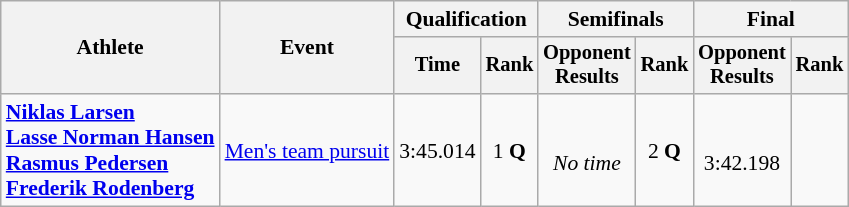<table class="wikitable" style="font-size:90%">
<tr>
<th rowspan=2>Athlete</th>
<th rowspan=2>Event</th>
<th colspan=2>Qualification</th>
<th colspan=2>Semifinals</th>
<th colspan=2>Final</th>
</tr>
<tr style="font-size:95%">
<th>Time</th>
<th>Rank</th>
<th>Opponent<br>Results</th>
<th>Rank</th>
<th>Opponent<br>Results</th>
<th>Rank</th>
</tr>
<tr align=center>
<td align=left><strong><a href='#'>Niklas Larsen</a><br><a href='#'>Lasse Norman Hansen</a><br><a href='#'>Rasmus Pedersen</a><br><a href='#'>Frederik Rodenberg</a></strong></td>
<td align=left><a href='#'>Men's team pursuit</a></td>
<td>3:45.014 </td>
<td>1 <strong>Q</strong></td>
<td><br><em>No time</em></td>
<td>2 <strong>Q</strong></td>
<td><br>3:42.198</td>
<td></td>
</tr>
</table>
